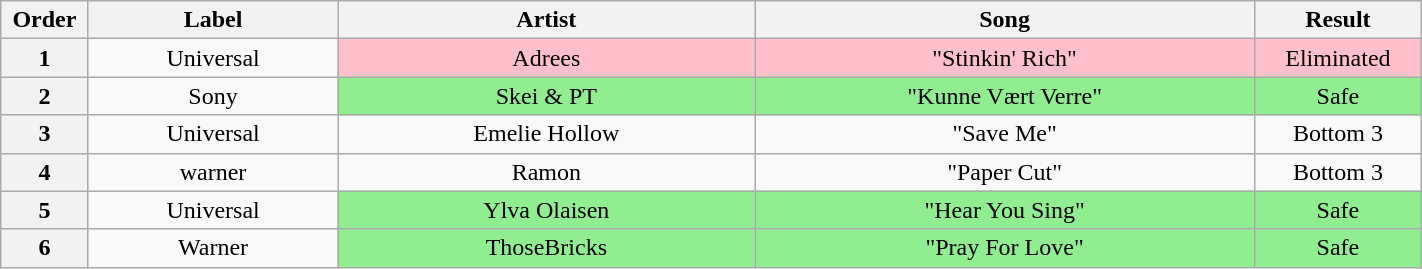<table class="wikitable" style="text-align:center; width:75%;">
<tr>
<th scope="col" style="width:05%;">Order</th>
<th scope="col" style="width:15%;">Label</th>
<th scope="col" style="width:25%;">Artist</th>
<th scope="col" style="width:30%;">Song</th>
<th scope="col" style="width:10%;">Result</th>
</tr>
<tr>
<th scope="col">1</th>
<td>Universal</td>
<td style="background:pink;">Adrees</td>
<td style="background:pink;">"Stinkin' Rich"</td>
<td style="background:pink;">Eliminated</td>
</tr>
<tr>
<th scope="col">2</th>
<td>Sony</td>
<td style="background:lightgreen;">Skei & PT</td>
<td style="background:lightgreen;">"Kunne Vært Verre"</td>
<td style="background:lightgreen;">Safe</td>
</tr>
<tr>
<th scope="col">3</th>
<td>Universal</td>
<td>Emelie Hollow</td>
<td>"Save Me"</td>
<td>Bottom 3</td>
</tr>
<tr>
<th scope="col">4</th>
<td>warner</td>
<td>Ramon</td>
<td>"Paper Cut"</td>
<td>Bottom 3</td>
</tr>
<tr>
<th scope="col">5</th>
<td>Universal</td>
<td style="background:lightgreen;">Ylva Olaisen</td>
<td style="background:lightgreen;">"Hear You Sing"</td>
<td style="background:lightgreen;">Safe</td>
</tr>
<tr>
<th scope="col">6</th>
<td>Warner</td>
<td style="background:lightgreen;">ThoseBricks</td>
<td style="background:lightgreen;">"Pray For Love"</td>
<td style="background:lightgreen;">Safe</td>
</tr>
</table>
